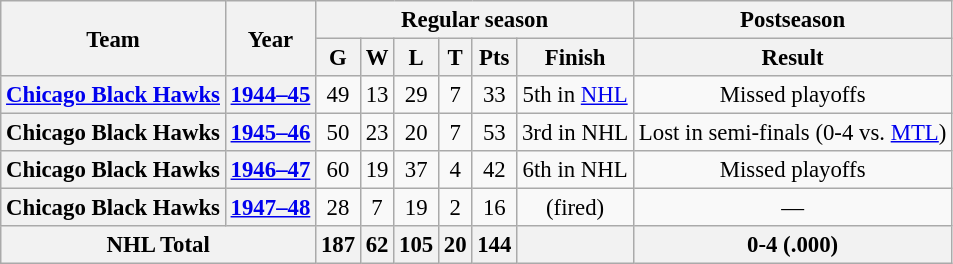<table class="wikitable" style="font-size:95%; text-align:center;">
<tr>
<th rowspan="2">Team</th>
<th rowspan="2">Year</th>
<th colspan="6">Regular season</th>
<th>Postseason</th>
</tr>
<tr>
<th>G</th>
<th>W</th>
<th>L</th>
<th>T</th>
<th>Pts</th>
<th>Finish</th>
<th>Result</th>
</tr>
<tr>
<th><a href='#'>Chicago Black Hawks</a></th>
<th><a href='#'>1944–45</a></th>
<td>49</td>
<td>13</td>
<td>29</td>
<td>7</td>
<td>33</td>
<td>5th in <a href='#'>NHL</a></td>
<td>Missed playoffs</td>
</tr>
<tr>
<th>Chicago Black Hawks</th>
<th><a href='#'>1945–46</a></th>
<td>50</td>
<td>23</td>
<td>20</td>
<td>7</td>
<td>53</td>
<td>3rd in NHL</td>
<td>Lost in semi-finals (0-4 vs. <a href='#'>MTL</a>)</td>
</tr>
<tr>
<th>Chicago Black Hawks</th>
<th><a href='#'>1946–47</a></th>
<td>60</td>
<td>19</td>
<td>37</td>
<td>4</td>
<td>42</td>
<td>6th in NHL</td>
<td>Missed playoffs</td>
</tr>
<tr>
<th>Chicago Black Hawks</th>
<th><a href='#'>1947–48</a></th>
<td>28</td>
<td>7</td>
<td>19</td>
<td>2</td>
<td>16</td>
<td>(fired)</td>
<td>—</td>
</tr>
<tr>
<th colspan="2">NHL Total</th>
<th>187</th>
<th>62</th>
<th>105</th>
<th>20</th>
<th>144</th>
<th> </th>
<th>0-4 (.000)</th>
</tr>
</table>
